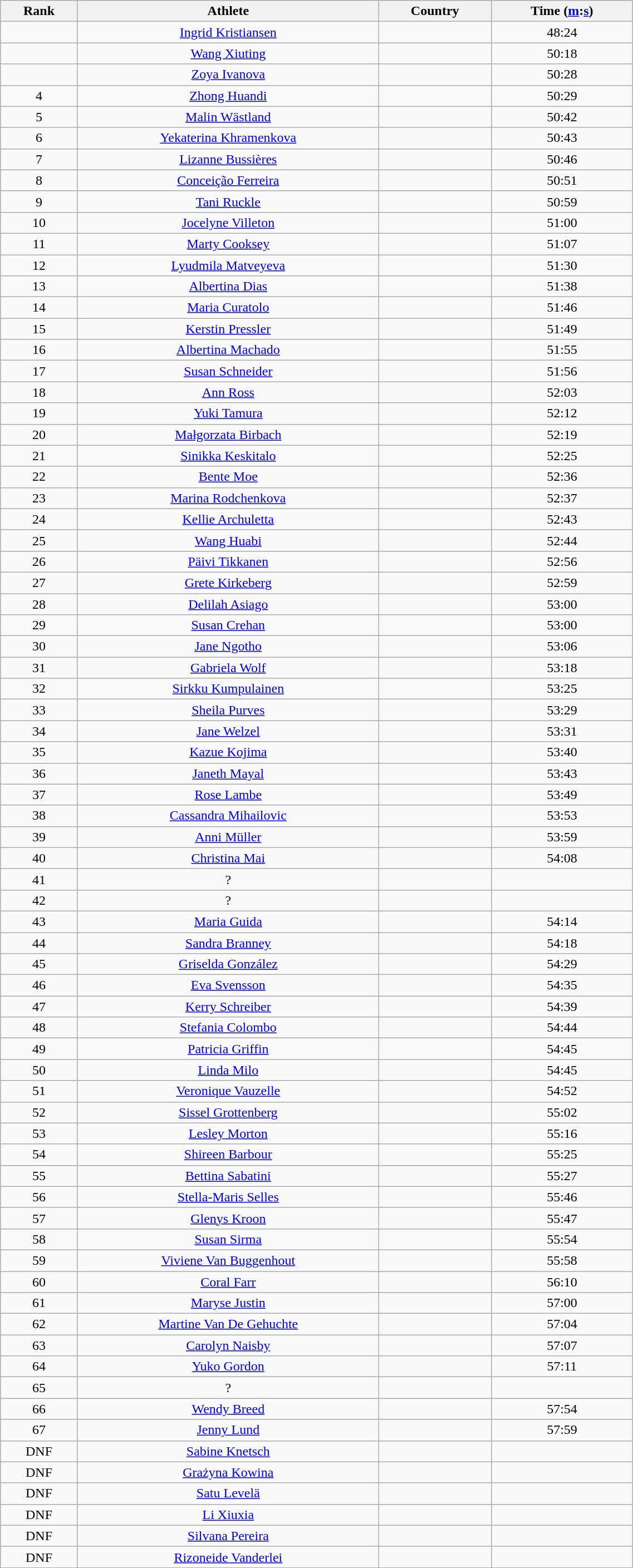<table class="wikitable sortable" style="text-align:center;" width="60%">
<tr>
<th>Rank</th>
<th>Athlete</th>
<th>Country</th>
<th>Time (<a href='#'>m</a>:<a href='#'>s</a>)</th>
</tr>
<tr>
<td></td>
<td><a href='#'>Ingrid Kristiansen</a></td>
<td align=left></td>
<td>48:24</td>
</tr>
<tr>
<td></td>
<td><a href='#'>Wang Xiuting</a></td>
<td align=left></td>
<td>50:18</td>
</tr>
<tr>
<td></td>
<td><a href='#'>Zoya Ivanova</a></td>
<td align=left></td>
<td>50:28</td>
</tr>
<tr>
<td>4</td>
<td><a href='#'>Zhong Huandi</a></td>
<td align=left></td>
<td>50:29</td>
</tr>
<tr>
<td>5</td>
<td><a href='#'>Malin Wästland</a></td>
<td align=left></td>
<td>50:42</td>
</tr>
<tr>
<td>6</td>
<td><a href='#'>Yekaterina Khramenkova</a></td>
<td align=left></td>
<td>50:43</td>
</tr>
<tr>
<td>7</td>
<td><a href='#'>Lizanne Bussières</a></td>
<td align=left></td>
<td>50:46</td>
</tr>
<tr>
<td>8</td>
<td><a href='#'>Conceição Ferreira</a></td>
<td align=left></td>
<td>50:51</td>
</tr>
<tr>
<td>9</td>
<td><a href='#'>Tani Ruckle</a></td>
<td align=left></td>
<td>50:59</td>
</tr>
<tr>
<td>10</td>
<td><a href='#'>Jocelyne Villeton</a></td>
<td align=left></td>
<td>51:00</td>
</tr>
<tr>
<td>11</td>
<td><a href='#'>Marty Cooksey</a></td>
<td align=left></td>
<td>51:07</td>
</tr>
<tr>
<td>12</td>
<td><a href='#'>Lyudmila Matveyeva</a></td>
<td align=left></td>
<td>51:30</td>
</tr>
<tr>
<td>13</td>
<td><a href='#'>Albertina Dias</a></td>
<td align=left></td>
<td>51:38</td>
</tr>
<tr>
<td>14</td>
<td><a href='#'>Maria Curatolo</a></td>
<td align=left></td>
<td>51:46</td>
</tr>
<tr>
<td>15</td>
<td><a href='#'>Kerstin Pressler</a></td>
<td align=left></td>
<td>51:49</td>
</tr>
<tr>
<td>16</td>
<td><a href='#'>Albertina Machado</a></td>
<td align=left></td>
<td>51:55</td>
</tr>
<tr>
<td>17</td>
<td><a href='#'>Susan Schneider</a></td>
<td align=left></td>
<td>51:56</td>
</tr>
<tr>
<td>18</td>
<td><a href='#'>Ann Ross</a></td>
<td align=left></td>
<td>52:03</td>
</tr>
<tr>
<td>19</td>
<td><a href='#'>Yuki Tamura</a></td>
<td align=left></td>
<td>52:12</td>
</tr>
<tr>
<td>20</td>
<td><a href='#'>Małgorzata Birbach</a></td>
<td align=left></td>
<td>52:19</td>
</tr>
<tr>
<td>21</td>
<td><a href='#'>Sinikka Keskitalo</a></td>
<td align=left></td>
<td>52:25</td>
</tr>
<tr>
<td>22</td>
<td><a href='#'>Bente Moe</a></td>
<td align=left></td>
<td>52:36</td>
</tr>
<tr>
<td>23</td>
<td><a href='#'>Marina Rodchenkova</a></td>
<td align=left></td>
<td>52:37</td>
</tr>
<tr>
<td>24</td>
<td><a href='#'>Kellie Archuletta</a></td>
<td align=left></td>
<td>52:43</td>
</tr>
<tr>
<td>25</td>
<td><a href='#'>Wang Huabi</a></td>
<td align=left></td>
<td>52:44</td>
</tr>
<tr>
<td>26</td>
<td><a href='#'>Päivi Tikkanen</a></td>
<td align=left></td>
<td>52:56</td>
</tr>
<tr>
<td>27</td>
<td><a href='#'>Grete Kirkeberg</a></td>
<td align=left></td>
<td>52:59</td>
</tr>
<tr>
<td>28</td>
<td><a href='#'>Delilah Asiago</a></td>
<td align=left></td>
<td>53:00</td>
</tr>
<tr>
<td>29</td>
<td><a href='#'>Susan Crehan</a></td>
<td align=left></td>
<td>53:00</td>
</tr>
<tr>
<td>30</td>
<td><a href='#'>Jane Ngotho</a></td>
<td align=left></td>
<td>53:06</td>
</tr>
<tr>
<td>31</td>
<td><a href='#'>Gabriela Wolf</a></td>
<td align=left></td>
<td>53:18</td>
</tr>
<tr>
<td>32</td>
<td><a href='#'>Sirkku Kumpulainen</a></td>
<td align=left></td>
<td>53:25</td>
</tr>
<tr>
<td>33</td>
<td><a href='#'>Sheila Purves</a></td>
<td align=left></td>
<td>53:29</td>
</tr>
<tr>
<td>34</td>
<td><a href='#'>Jane Welzel</a></td>
<td align=left></td>
<td>53:31</td>
</tr>
<tr>
<td>35</td>
<td><a href='#'>Kazue Kojima</a></td>
<td align=left></td>
<td>53:40</td>
</tr>
<tr>
<td>36</td>
<td><a href='#'>Janeth Mayal</a></td>
<td align=left></td>
<td>53:43</td>
</tr>
<tr>
<td>37</td>
<td><a href='#'>Rose Lambe</a></td>
<td align=left></td>
<td>53:49</td>
</tr>
<tr>
<td>38</td>
<td><a href='#'>Cassandra Mihailovic</a></td>
<td align=left></td>
<td>53:53</td>
</tr>
<tr>
<td>39</td>
<td><a href='#'>Anni Müller</a></td>
<td align=left></td>
<td>53:59</td>
</tr>
<tr>
<td>40</td>
<td><a href='#'>Christina Mai</a></td>
<td align=left></td>
<td>54:08</td>
</tr>
<tr>
<td>41</td>
<td>?</td>
<td></td>
<td></td>
</tr>
<tr>
<td>42</td>
<td>?</td>
<td></td>
<td></td>
</tr>
<tr>
<td>43</td>
<td><a href='#'>Maria Guida</a></td>
<td align=left></td>
<td>54:14</td>
</tr>
<tr>
<td>44</td>
<td><a href='#'>Sandra Branney</a></td>
<td align=left></td>
<td>54:18</td>
</tr>
<tr>
<td>45</td>
<td><a href='#'>Griselda González</a></td>
<td align=left></td>
<td>54:29</td>
</tr>
<tr>
<td>46</td>
<td><a href='#'>Eva Svensson</a></td>
<td align=left></td>
<td>54:35</td>
</tr>
<tr>
<td>47</td>
<td><a href='#'>Kerry Schreiber</a></td>
<td align=left></td>
<td>54:39</td>
</tr>
<tr>
<td>48</td>
<td><a href='#'>Stefania Colombo</a></td>
<td align=left></td>
<td>54:44</td>
</tr>
<tr>
<td>49</td>
<td><a href='#'>Patricia Griffin</a></td>
<td align=left></td>
<td>54:45</td>
</tr>
<tr>
<td>50</td>
<td><a href='#'>Linda Milo</a></td>
<td align=left></td>
<td>54:45</td>
</tr>
<tr>
<td>51</td>
<td><a href='#'>Veronique Vauzelle</a></td>
<td align=left></td>
<td>54:52</td>
</tr>
<tr>
<td>52</td>
<td><a href='#'>Sissel Grottenberg</a></td>
<td align=left></td>
<td>55:02</td>
</tr>
<tr>
<td>53</td>
<td><a href='#'>Lesley Morton</a></td>
<td align=left></td>
<td>55:16</td>
</tr>
<tr>
<td>54</td>
<td><a href='#'>Shireen Barbour</a></td>
<td align=left></td>
<td>55:25</td>
</tr>
<tr>
<td>55</td>
<td><a href='#'>Bettina Sabatini</a></td>
<td align=left></td>
<td>55:27</td>
</tr>
<tr>
<td>56</td>
<td><a href='#'>Stella-Maris Selles</a></td>
<td align=left></td>
<td>55:46</td>
</tr>
<tr>
<td>57</td>
<td><a href='#'>Glenys Kroon</a></td>
<td align=left></td>
<td>55:47</td>
</tr>
<tr>
<td>58</td>
<td><a href='#'>Susan Sirma</a></td>
<td align=left></td>
<td>55:54</td>
</tr>
<tr>
<td>59</td>
<td><a href='#'>Viviene Van Buggenhout</a></td>
<td align=left></td>
<td>55:58</td>
</tr>
<tr>
<td>60</td>
<td><a href='#'>Coral Farr</a></td>
<td align=left></td>
<td>56:10</td>
</tr>
<tr>
<td>61</td>
<td><a href='#'>Maryse Justin</a></td>
<td align=left></td>
<td>57:00</td>
</tr>
<tr>
<td>62</td>
<td><a href='#'>Martine Van De Gehuchte</a></td>
<td align=left></td>
<td>57:04</td>
</tr>
<tr>
<td>63</td>
<td><a href='#'>Carolyn Naisby</a></td>
<td align=left></td>
<td>57:07</td>
</tr>
<tr>
<td>64</td>
<td><a href='#'>Yuko Gordon</a></td>
<td align=left></td>
<td>57:11</td>
</tr>
<tr>
<td>65</td>
<td>?</td>
<td></td>
<td></td>
</tr>
<tr>
<td>66</td>
<td><a href='#'>Wendy Breed</a></td>
<td align=left></td>
<td>57:54</td>
</tr>
<tr>
<td>67</td>
<td><a href='#'>Jenny Lund</a></td>
<td align=left></td>
<td>57:59</td>
</tr>
<tr>
<td>DNF</td>
<td><a href='#'>Sabine Knetsch</a></td>
<td align=left></td>
<td></td>
</tr>
<tr>
<td>DNF</td>
<td><a href='#'>Grażyna Kowina</a></td>
<td align=left></td>
<td></td>
</tr>
<tr>
<td>DNF</td>
<td><a href='#'>Satu Levelä</a></td>
<td align=left></td>
<td></td>
</tr>
<tr>
<td>DNF</td>
<td><a href='#'>Li Xiuxia</a></td>
<td align=left></td>
<td></td>
</tr>
<tr>
<td>DNF</td>
<td><a href='#'>Silvana Pereira</a></td>
<td align=left></td>
<td></td>
</tr>
<tr>
<td>DNF</td>
<td><a href='#'>Rizoneide Vanderlei</a></td>
<td align=left></td>
<td></td>
</tr>
<tr>
</tr>
</table>
